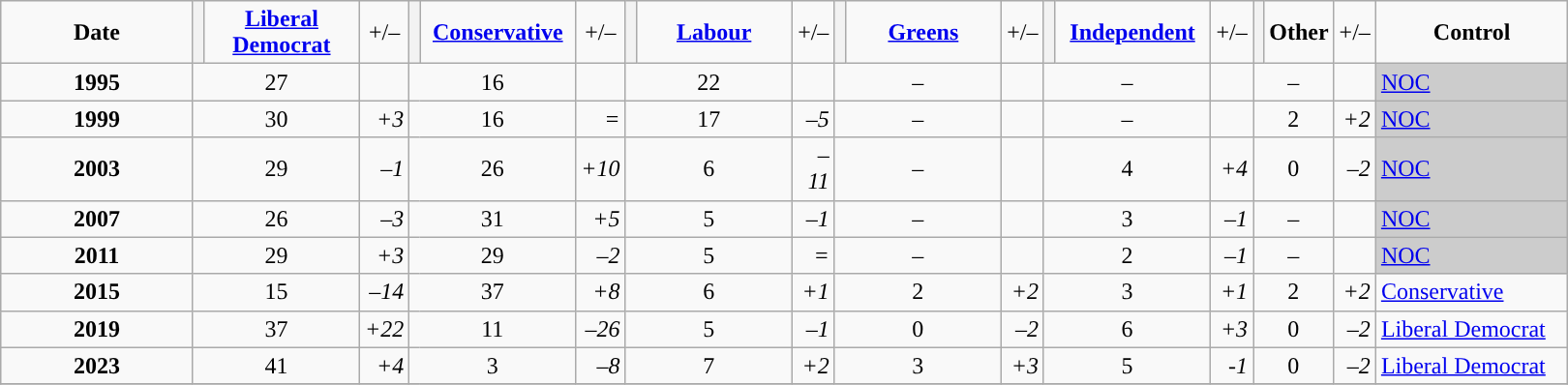<table class="wikitable" border="1" style="text-align:left; padding-left:1em;">
<tr>
<td width=125 align="center"><strong>Date</strong></td>
<th style="background-color: "></th>
<td width=100 align="center"><strong><a href='#'>Liberal Democrat</a></strong></td>
<td width=22 align="center">+/–</td>
<th style="background-color: "></th>
<td width=100 align="center"><strong><a href='#'>Conservative</a></strong></td>
<td width=22 align="center">+/–</td>
<th style="background-color: "></th>
<td width=100 align="center"><strong><a href='#'>Labour</a></strong></td>
<td width=22 align="center">+/–</td>
<th style="background-color: "></th>
<td width=100 align="center"><strong><a href='#'>Greens</a></strong></td>
<td width=22 align="center">+/–</td>
<th style="background-color: "></th>
<td width=100 align="center"><strong><a href='#'>Independent</a></strong></td>
<td width=22 align="center">+/–</td>
<th></th>
<td><strong>Other</strong></td>
<td width=20 align="center">+/–</td>
<td width=125 align="center"><strong>Control</strong></td>
</tr>
<tr>
<td align="center"><strong>1995</strong></td>
<td colspan="2" align="center">27</td>
<td align="right"></td>
<td colspan="2" align="center">16</td>
<td align="right"></td>
<td colspan="2" align="center">22</td>
<td align="right"></td>
<td colspan="2" align="center">–</td>
<td align="right"></td>
<td colspan="2" align="center">–</td>
<td align="right"></td>
<td colspan="2" align="center">–</td>
<td align="right"></td>
<td bgcolor="CCCCCC"><a href='#'>NOC</a></td>
</tr>
<tr>
<td align="center"><strong>1999</strong></td>
<td colspan="2" align="center">30</td>
<td align="right"><em>+3</em></td>
<td colspan="2" align="center">16</td>
<td align="right"><em>=</em></td>
<td colspan="2" align="center">17</td>
<td align="right"><em>–5</em></td>
<td colspan="2" align="center">–</td>
<td align="right"></td>
<td colspan="2" align="center">–</td>
<td align="right"></td>
<td colspan="2" align="center">2</td>
<td align="right"><em>+2</em></td>
<td bgcolor="CCCCCC"><a href='#'>NOC</a></td>
</tr>
<tr>
<td align="center"><strong>2003</strong></td>
<td colspan="2" align="center">29</td>
<td align="right"><em>–1</em></td>
<td colspan="2" align="center">26</td>
<td align="right"><em>+10</em></td>
<td colspan="2" align="center">6</td>
<td align="right"><em>–11</em></td>
<td colspan="2" align="center">–</td>
<td align="right"></td>
<td colspan="2" align="center">4</td>
<td align="right"><em>+4</em></td>
<td colspan="2" align="center">0</td>
<td align="right"><em>–2</em></td>
<td bgcolor="CCCCCC"><a href='#'>NOC</a></td>
</tr>
<tr>
<td align="center"><strong>2007</strong></td>
<td colspan="2" align="center">26</td>
<td align="right"><em>–3</em></td>
<td colspan="2" align="center">31</td>
<td align="right"><em>+5</em></td>
<td colspan="2" align="center">5</td>
<td align="right"><em>–1</em></td>
<td colspan="2" align="center">–</td>
<td align="right"></td>
<td colspan="2" align="center">3</td>
<td align="right"><em>–1</em></td>
<td colspan="2" align="center">–</td>
<td align="right"></td>
<td bgcolor="CCCCCC"><a href='#'>NOC</a></td>
</tr>
<tr>
<td align="center"><strong>2011</strong></td>
<td colspan="2" align="center">29</td>
<td align="right"><em>+3</em></td>
<td colspan="2" align="center">29</td>
<td align="right"><em>–2</em></td>
<td colspan="2" align="center">5</td>
<td align="right"><em>=</em></td>
<td colspan="2" align="center">–</td>
<td align="right"></td>
<td colspan="2" align="center">2</td>
<td align="right"><em>–1</em></td>
<td colspan="2" align="center">–</td>
<td align="right"></td>
<td bgcolor="CCCCCC"><a href='#'>NOC</a></td>
</tr>
<tr>
<td align="center"><strong>2015</strong></td>
<td colspan="2" align="center">15</td>
<td align="right"><em>–14</em></td>
<td colspan="2" align="center">37</td>
<td align="right"><em>+8</em></td>
<td colspan="2" align="center">6</td>
<td align="right"><em>+1</em></td>
<td colspan="2" align="center">2</td>
<td align="right"><em>+2</em></td>
<td colspan="2" align="center">3</td>
<td align="right"><em>+1</em></td>
<td colspan="2" align="center">2</td>
<td align="right"><em>+2</em></td>
<td><a href='#'>Conservative</a></td>
</tr>
<tr>
<td align="center"><strong>2019</strong></td>
<td colspan="2" align="center">37</td>
<td align="right"><em>+22</em></td>
<td colspan="2" align="center">11</td>
<td align="right"><em>–26</em></td>
<td colspan="2" align="center">5</td>
<td align="right"><em>–1</em></td>
<td colspan="2" align="center">0</td>
<td align="right"><em>–2</em></td>
<td colspan="2" align="center">6</td>
<td align="right"><em>+3</em></td>
<td colspan="2" align="center">0</td>
<td align="right"><em>–2</em></td>
<td><a href='#'>Liberal Democrat</a></td>
</tr>
<tr>
<td align="center"><strong>2023</strong></td>
<td colspan="2" align="center">41</td>
<td align="right"><em>+4</em></td>
<td colspan="2" align="center">3</td>
<td align="right"><em>–8</em></td>
<td colspan="2" align="center">7</td>
<td align="right"><em>+2</em></td>
<td colspan="2" align="center">3</td>
<td align="right"><em>+3</em></td>
<td colspan="2" align="center">5</td>
<td align="right"><em>-1</em></td>
<td colspan="2" align="center">0</td>
<td align="right"><em>–2</em></td>
<td><a href='#'>Liberal Democrat</a></td>
</tr>
<tr>
</tr>
</table>
